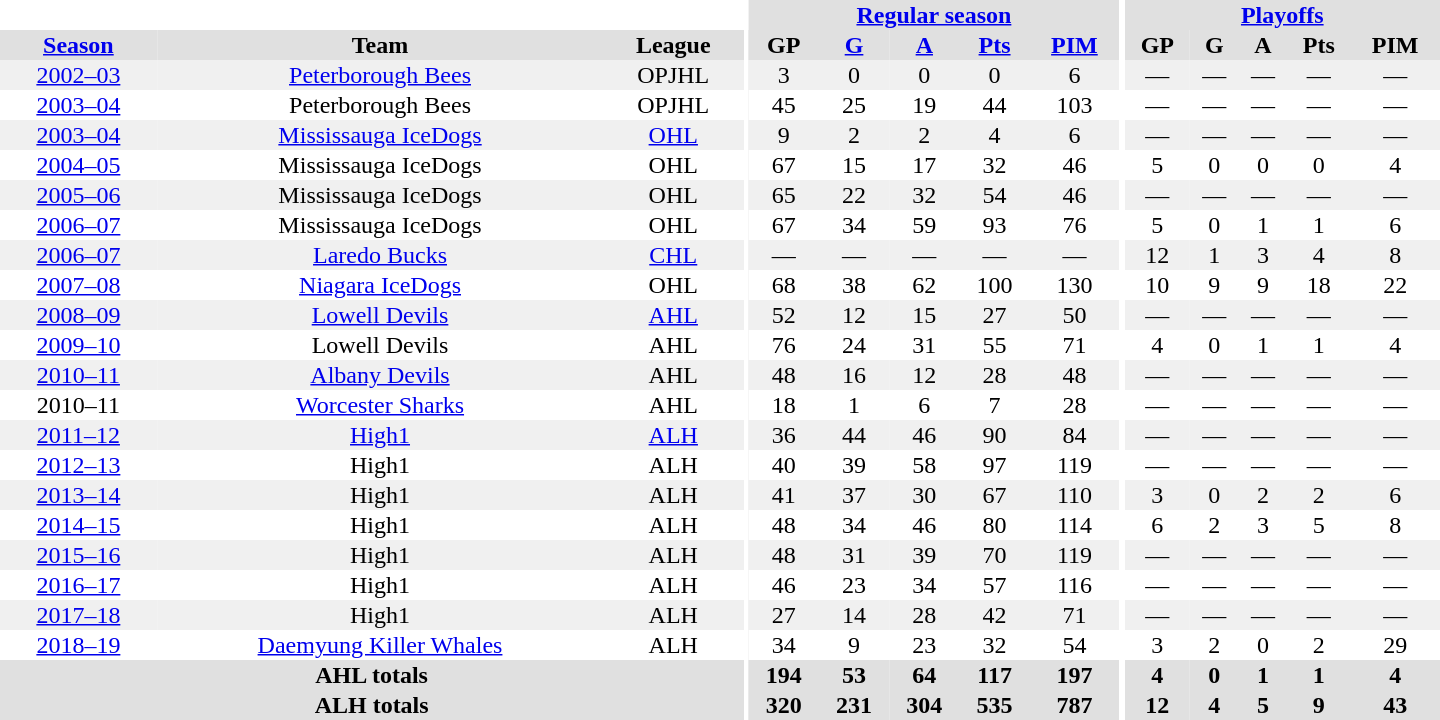<table border="0" cellpadding="1" cellspacing="0" style="text-align:center; width:60em">
<tr bgcolor="#e0e0e0">
<th colspan="3"  bgcolor="#ffffff"></th>
<th rowspan="100" bgcolor="#ffffff"></th>
<th colspan="5"><a href='#'>Regular season</a></th>
<th rowspan="100" bgcolor="#ffffff"></th>
<th colspan="5"><a href='#'>Playoffs</a></th>
</tr>
<tr bgcolor="#e0e0e0">
<th><a href='#'>Season</a></th>
<th>Team</th>
<th>League</th>
<th>GP</th>
<th><a href='#'>G</a></th>
<th><a href='#'>A</a></th>
<th><a href='#'>Pts</a></th>
<th><a href='#'>PIM</a></th>
<th>GP</th>
<th>G</th>
<th>A</th>
<th>Pts</th>
<th>PIM</th>
</tr>
<tr bgcolor="#f0f0f0">
<td><a href='#'>2002–03</a></td>
<td><a href='#'>Peterborough Bees</a></td>
<td>OPJHL</td>
<td>3</td>
<td>0</td>
<td>0</td>
<td>0</td>
<td>6</td>
<td>—</td>
<td>—</td>
<td>—</td>
<td>—</td>
<td>—</td>
</tr>
<tr>
<td><a href='#'>2003–04</a></td>
<td>Peterborough Bees</td>
<td>OPJHL</td>
<td>45</td>
<td>25</td>
<td>19</td>
<td>44</td>
<td>103</td>
<td>—</td>
<td>—</td>
<td>—</td>
<td>—</td>
<td>—</td>
</tr>
<tr bgcolor="#f0f0f0">
<td><a href='#'>2003–04</a></td>
<td><a href='#'>Mississauga IceDogs</a></td>
<td><a href='#'>OHL</a></td>
<td>9</td>
<td>2</td>
<td>2</td>
<td>4</td>
<td>6</td>
<td>—</td>
<td>—</td>
<td>—</td>
<td>—</td>
<td>—</td>
</tr>
<tr>
<td><a href='#'>2004–05</a></td>
<td>Mississauga IceDogs</td>
<td>OHL</td>
<td>67</td>
<td>15</td>
<td>17</td>
<td>32</td>
<td>46</td>
<td>5</td>
<td>0</td>
<td>0</td>
<td>0</td>
<td>4</td>
</tr>
<tr bgcolor="#f0f0f0">
<td><a href='#'>2005–06</a></td>
<td>Mississauga IceDogs</td>
<td>OHL</td>
<td>65</td>
<td>22</td>
<td>32</td>
<td>54</td>
<td>46</td>
<td>—</td>
<td>—</td>
<td>—</td>
<td>—</td>
<td>—</td>
</tr>
<tr>
<td><a href='#'>2006–07</a></td>
<td>Mississauga IceDogs</td>
<td>OHL</td>
<td>67</td>
<td>34</td>
<td>59</td>
<td>93</td>
<td>76</td>
<td>5</td>
<td>0</td>
<td>1</td>
<td>1</td>
<td>6</td>
</tr>
<tr bgcolor="#f0f0f0">
<td><a href='#'>2006–07</a></td>
<td><a href='#'>Laredo Bucks</a></td>
<td><a href='#'>CHL</a></td>
<td>—</td>
<td>—</td>
<td>—</td>
<td>—</td>
<td>—</td>
<td>12</td>
<td>1</td>
<td>3</td>
<td>4</td>
<td>8</td>
</tr>
<tr>
<td><a href='#'>2007–08</a></td>
<td><a href='#'>Niagara IceDogs</a></td>
<td>OHL</td>
<td>68</td>
<td>38</td>
<td>62</td>
<td>100</td>
<td>130</td>
<td>10</td>
<td>9</td>
<td>9</td>
<td>18</td>
<td>22</td>
</tr>
<tr bgcolor="#f0f0f0">
<td><a href='#'>2008–09</a></td>
<td><a href='#'>Lowell Devils</a></td>
<td><a href='#'>AHL</a></td>
<td>52</td>
<td>12</td>
<td>15</td>
<td>27</td>
<td>50</td>
<td>—</td>
<td>—</td>
<td>—</td>
<td>—</td>
<td>—</td>
</tr>
<tr>
<td><a href='#'>2009–10</a></td>
<td>Lowell Devils</td>
<td>AHL</td>
<td>76</td>
<td>24</td>
<td>31</td>
<td>55</td>
<td>71</td>
<td>4</td>
<td>0</td>
<td>1</td>
<td>1</td>
<td>4</td>
</tr>
<tr bgcolor="#f0f0f0">
<td><a href='#'>2010–11</a></td>
<td><a href='#'>Albany Devils</a></td>
<td>AHL</td>
<td>48</td>
<td>16</td>
<td>12</td>
<td>28</td>
<td>48</td>
<td>—</td>
<td>—</td>
<td>—</td>
<td>—</td>
<td>—</td>
</tr>
<tr>
<td>2010–11</td>
<td><a href='#'>Worcester Sharks</a></td>
<td>AHL</td>
<td>18</td>
<td>1</td>
<td>6</td>
<td>7</td>
<td>28</td>
<td>—</td>
<td>—</td>
<td>—</td>
<td>—</td>
<td>—</td>
</tr>
<tr bgcolor="#f0f0f0">
<td><a href='#'>2011–12</a></td>
<td><a href='#'>High1</a></td>
<td><a href='#'>ALH</a></td>
<td>36</td>
<td>44</td>
<td>46</td>
<td>90</td>
<td>84</td>
<td>—</td>
<td>—</td>
<td>—</td>
<td>—</td>
<td>—</td>
</tr>
<tr>
<td><a href='#'>2012–13</a></td>
<td>High1</td>
<td>ALH</td>
<td>40</td>
<td>39</td>
<td>58</td>
<td>97</td>
<td>119</td>
<td>—</td>
<td>—</td>
<td>—</td>
<td>—</td>
<td>—</td>
</tr>
<tr bgcolor="#f0f0f0">
<td><a href='#'>2013–14</a></td>
<td>High1</td>
<td>ALH</td>
<td>41</td>
<td>37</td>
<td>30</td>
<td>67</td>
<td>110</td>
<td>3</td>
<td>0</td>
<td>2</td>
<td>2</td>
<td>6</td>
</tr>
<tr>
<td><a href='#'>2014–15</a></td>
<td>High1</td>
<td>ALH</td>
<td>48</td>
<td>34</td>
<td>46</td>
<td>80</td>
<td>114</td>
<td>6</td>
<td>2</td>
<td>3</td>
<td>5</td>
<td>8</td>
</tr>
<tr bgcolor="#f0f0f0">
<td><a href='#'>2015–16</a></td>
<td>High1</td>
<td>ALH</td>
<td>48</td>
<td>31</td>
<td>39</td>
<td>70</td>
<td>119</td>
<td>—</td>
<td>—</td>
<td>—</td>
<td>—</td>
<td>—</td>
</tr>
<tr>
<td><a href='#'>2016–17</a></td>
<td>High1</td>
<td>ALH</td>
<td>46</td>
<td>23</td>
<td>34</td>
<td>57</td>
<td>116</td>
<td>—</td>
<td>—</td>
<td>—</td>
<td>—</td>
<td>—</td>
</tr>
<tr bgcolor="#f0f0f0">
<td><a href='#'>2017–18</a></td>
<td>High1</td>
<td>ALH</td>
<td>27</td>
<td>14</td>
<td>28</td>
<td>42</td>
<td>71</td>
<td>—</td>
<td>—</td>
<td>—</td>
<td>—</td>
<td>—</td>
</tr>
<tr>
<td><a href='#'>2018–19</a></td>
<td><a href='#'>Daemyung Killer Whales</a></td>
<td>ALH</td>
<td>34</td>
<td>9</td>
<td>23</td>
<td>32</td>
<td>54</td>
<td>3</td>
<td>2</td>
<td>0</td>
<td>2</td>
<td>29</td>
</tr>
<tr bgcolor="#e0e0e0">
<th colspan="3">AHL totals</th>
<th>194</th>
<th>53</th>
<th>64</th>
<th>117</th>
<th>197</th>
<th>4</th>
<th>0</th>
<th>1</th>
<th>1</th>
<th>4</th>
</tr>
<tr bgcolor="#e0e0e0">
<th colspan="3">ALH totals</th>
<th>320</th>
<th>231</th>
<th>304</th>
<th>535</th>
<th>787</th>
<th>12</th>
<th>4</th>
<th>5</th>
<th>9</th>
<th>43</th>
</tr>
</table>
